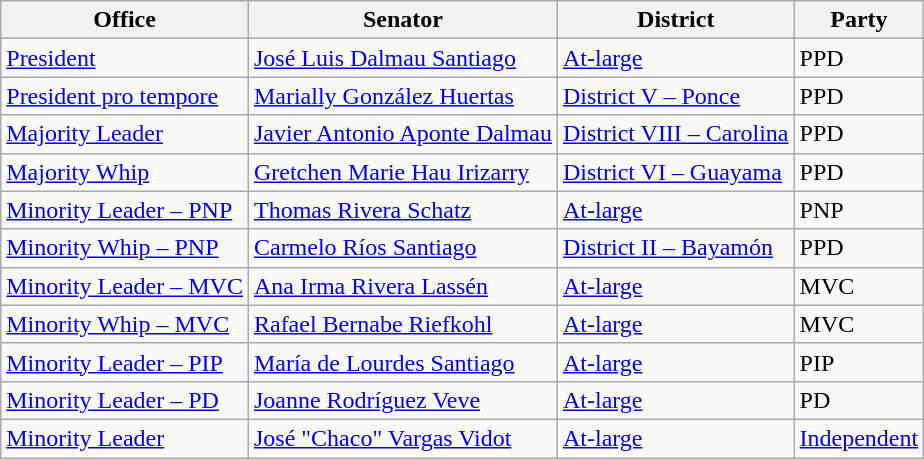<table class="wikitable">
<tr>
<th>Office</th>
<th>Senator</th>
<th>District</th>
<th>Party</th>
</tr>
<tr>
<td><a href='#'>President</a></td>
<td><a href='#'>José Luis Dalmau Santiago</a></td>
<td><a href='#'>At-large</a></td>
<td nowrap >PPD</td>
</tr>
<tr>
<td><a href='#'>President pro tempore</a></td>
<td><a href='#'>Marially González Huertas</a></td>
<td><a href='#'>District V – Ponce</a></td>
<td nowrap >PPD</td>
</tr>
<tr>
<td><a href='#'>Majority Leader</a></td>
<td><a href='#'>Javier Antonio Aponte Dalmau</a></td>
<td><a href='#'>District VIII – Carolina</a></td>
<td>PPD</td>
</tr>
<tr>
<td><a href='#'>Majority Whip</a></td>
<td><a href='#'>Gretchen Marie Hau Irizarry</a></td>
<td><a href='#'>District VI – Guayama</a></td>
<td>PPD</td>
</tr>
<tr>
<td><a href='#'>Minority Leader – PNP</a></td>
<td><a href='#'>Thomas Rivera Schatz</a></td>
<td><a href='#'>At-large</a></td>
<td>PNP</td>
</tr>
<tr>
<td><a href='#'>Minority Whip – PNP</a></td>
<td><a href='#'>Carmelo Ríos Santiago</a></td>
<td><a href='#'>District II – Bayamón</a></td>
<td>PPD</td>
</tr>
<tr>
<td><a href='#'>Minority Leader – MVC</a></td>
<td><a href='#'>Ana Irma Rivera Lassén</a></td>
<td><a href='#'>At-large</a></td>
<td>MVC</td>
</tr>
<tr>
<td><a href='#'>Minority Whip – MVC</a></td>
<td><a href='#'>Rafael Bernabe Riefkohl</a></td>
<td><a href='#'>At-large</a></td>
<td>MVC</td>
</tr>
<tr>
<td><a href='#'>Minority Leader – PIP</a></td>
<td><a href='#'>María de Lourdes Santiago</a></td>
<td><a href='#'>At-large</a></td>
<td>PIP</td>
</tr>
<tr>
<td><a href='#'>Minority Leader – PD</a></td>
<td><a href='#'>Joanne Rodríguez Veve</a></td>
<td><a href='#'>At-large</a></td>
<td>PD</td>
</tr>
<tr>
<td><a href='#'>Minority Leader</a></td>
<td><a href='#'>José "Chaco" Vargas Vidot</a></td>
<td><a href='#'>At-large</a></td>
<td><a href='#'>Independent</a></td>
</tr>
</table>
